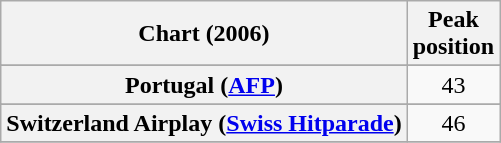<table class="wikitable sortable plainrowheaders" style="text-align:center">
<tr>
<th>Chart (2006)</th>
<th>Peak<br>position</th>
</tr>
<tr>
</tr>
<tr>
<th scope="row">Portugal (<a href='#'>AFP</a>)</th>
<td>43</td>
</tr>
<tr>
</tr>
<tr>
<th scope="row">Switzerland Airplay (<a href='#'>Swiss Hitparade</a>)</th>
<td>46</td>
</tr>
<tr>
</tr>
</table>
